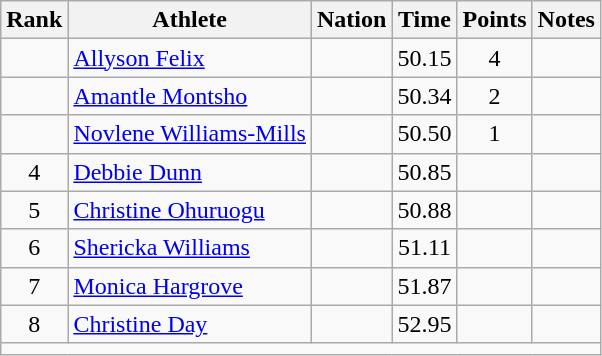<table class="wikitable sortable" style="text-align:center;">
<tr>
<th scope="col" style="width: 10px;">Rank</th>
<th scope="col">Athlete</th>
<th scope="col">Nation</th>
<th scope="col">Time</th>
<th scope="col">Points</th>
<th scope="col">Notes</th>
</tr>
<tr>
<td></td>
<td align=left><a href='#'>Allyson Felix</a></td>
<td align=left></td>
<td>50.15</td>
<td>4</td>
<td></td>
</tr>
<tr>
<td></td>
<td align=left><a href='#'>Amantle Montsho</a></td>
<td align=left></td>
<td>50.34</td>
<td>2</td>
<td></td>
</tr>
<tr>
<td></td>
<td align=left><a href='#'>Novlene Williams-Mills</a></td>
<td align=left></td>
<td>50.50</td>
<td>1</td>
<td></td>
</tr>
<tr>
<td>4</td>
<td align=left><a href='#'>Debbie Dunn</a></td>
<td align=left></td>
<td>50.85</td>
<td></td>
<td></td>
</tr>
<tr>
<td>5</td>
<td align=left><a href='#'>Christine Ohuruogu</a></td>
<td align=left></td>
<td>50.88</td>
<td></td>
<td></td>
</tr>
<tr>
<td>6</td>
<td align=left><a href='#'>Shericka Williams</a></td>
<td align=left></td>
<td>51.11</td>
<td></td>
<td></td>
</tr>
<tr>
<td>7</td>
<td align=left><a href='#'>Monica Hargrove</a></td>
<td align=left></td>
<td>51.87</td>
<td></td>
<td></td>
</tr>
<tr>
<td>8</td>
<td align=left><a href='#'>Christine Day</a></td>
<td align=left></td>
<td>52.95</td>
<td></td>
<td></td>
</tr>
<tr class="sortbottom">
<td colspan=6></td>
</tr>
</table>
